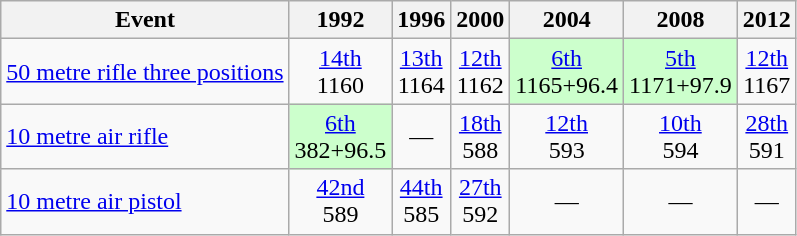<table class="wikitable" style="text-align: center">
<tr>
<th>Event</th>
<th>1992</th>
<th>1996</th>
<th>2000</th>
<th>2004</th>
<th>2008</th>
<th>2012</th>
</tr>
<tr>
<td align=left><a href='#'>50&nbsp;metre rifle three positions</a></td>
<td><a href='#'>14th</a><br>1160</td>
<td><a href='#'>13th</a><br>1164</td>
<td><a href='#'>12th</a><br>1162</td>
<td style="background: #ccffcc"><a href='#'>6th</a><br>1165+96.4</td>
<td style="background: #ccffcc"><a href='#'>5th</a><br>1171+97.9</td>
<td><a href='#'>12th</a><br>1167</td>
</tr>
<tr>
<td align=left><a href='#'>10&nbsp;metre air rifle</a></td>
<td style="background: #ccffcc"><a href='#'>6th</a><br>382+96.5</td>
<td>—</td>
<td><a href='#'>18th</a><br>588</td>
<td><a href='#'>12th</a><br>593</td>
<td><a href='#'>10th</a><br>594</td>
<td><a href='#'>28th</a><br>591</td>
</tr>
<tr>
<td align=left><a href='#'>10&nbsp;metre air pistol</a></td>
<td><a href='#'>42nd</a><br>589</td>
<td><a href='#'>44th</a><br>585</td>
<td><a href='#'>27th</a><br>592</td>
<td>—</td>
<td>—</td>
<td>—</td>
</tr>
</table>
